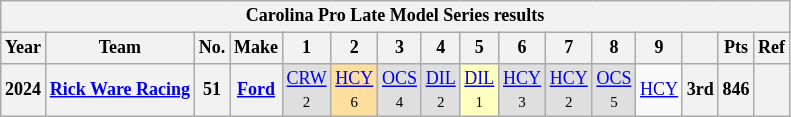<table class="wikitable" style="text-align:center; font-size:75%">
<tr>
<th colspan=45>Carolina Pro Late Model Series results</th>
</tr>
<tr>
<th>Year</th>
<th>Team</th>
<th>No.</th>
<th>Make</th>
<th>1</th>
<th>2</th>
<th>3</th>
<th>4</th>
<th>5</th>
<th>6</th>
<th>7</th>
<th>8</th>
<th>9</th>
<th></th>
<th>Pts</th>
<th>Ref</th>
</tr>
<tr>
<th>2024</th>
<th><a href='#'>Rick Ware Racing</a></th>
<th>51</th>
<th><a href='#'>Ford</a></th>
<td style="background:#DFDFDF;"><a href='#'>CRW</a><br><small>2</small></td>
<td style="background:#FFDF9F;"><a href='#'>HCY</a><br><small>6</small></td>
<td style="background:#DFDFDF;"><a href='#'>OCS</a><br><small>4</small></td>
<td style="background:#DFDFDF;"><a href='#'>DIL</a><br><small>2</small></td>
<td style="background:#FFFFBF;"><a href='#'>DIL</a><br><small>1</small></td>
<td style="background:#DFDFDF;"><a href='#'>HCY</a><br><small>3</small></td>
<td style="background:#DFDFDF;"><a href='#'>HCY</a><br><small>2</small></td>
<td style="background:#DFDFDF;"><a href='#'>OCS</a><br><small>5</small></td>
<td><a href='#'>HCY</a></td>
<th>3rd</th>
<th>846</th>
<th></th>
</tr>
</table>
